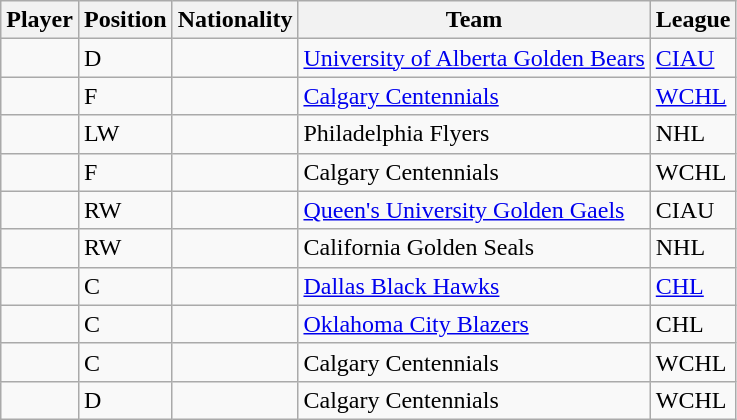<table class="wikitable sortable">
<tr>
<th colspan=1>Player</th>
<th colspan=1>Position</th>
<th colspan=1>Nationality</th>
<th colspan=1>Team</th>
<th colspan=1>League</th>
</tr>
<tr>
<td></td>
<td>D</td>
<td></td>
<td><a href='#'>University of Alberta Golden Bears</a></td>
<td><a href='#'>CIAU</a></td>
</tr>
<tr>
<td></td>
<td>F</td>
<td></td>
<td><a href='#'>Calgary Centennials</a></td>
<td><a href='#'>WCHL</a></td>
</tr>
<tr>
<td></td>
<td>LW</td>
<td></td>
<td>Philadelphia Flyers</td>
<td>NHL</td>
</tr>
<tr>
<td></td>
<td>F</td>
<td></td>
<td>Calgary Centennials</td>
<td>WCHL</td>
</tr>
<tr>
<td></td>
<td>RW</td>
<td></td>
<td><a href='#'>Queen's University Golden Gaels</a></td>
<td>CIAU</td>
</tr>
<tr>
<td></td>
<td>RW</td>
<td></td>
<td>California Golden Seals</td>
<td>NHL</td>
</tr>
<tr>
<td></td>
<td>C</td>
<td></td>
<td><a href='#'>Dallas Black Hawks</a></td>
<td><a href='#'>CHL</a></td>
</tr>
<tr>
<td></td>
<td>C</td>
<td></td>
<td><a href='#'>Oklahoma City Blazers</a></td>
<td>CHL</td>
</tr>
<tr>
<td></td>
<td>C</td>
<td></td>
<td>Calgary Centennials</td>
<td>WCHL</td>
</tr>
<tr>
<td></td>
<td>D</td>
<td></td>
<td>Calgary Centennials</td>
<td>WCHL</td>
</tr>
</table>
